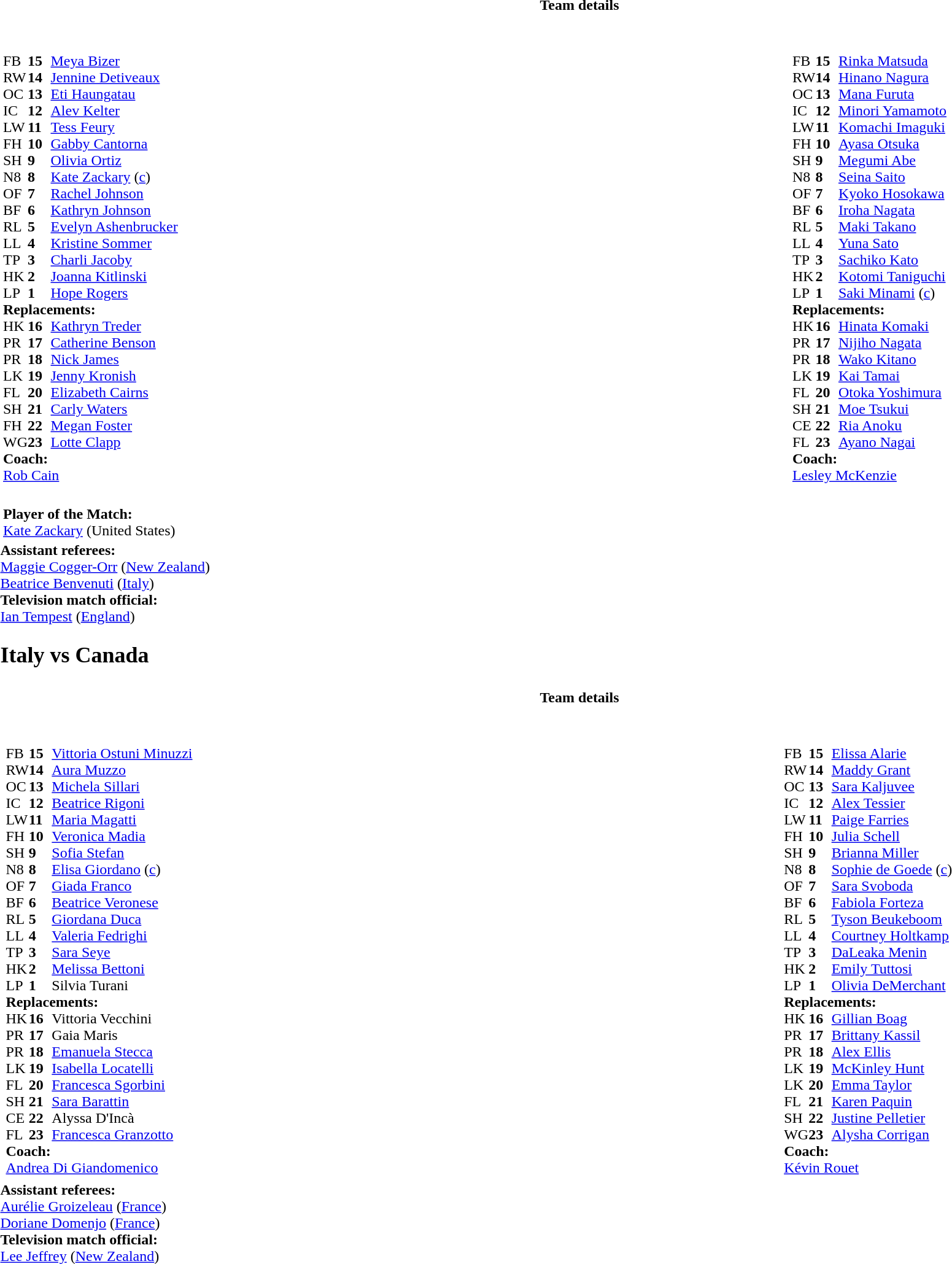<table border="0" style="width:100%">
<tr>
<th>Team details</th>
</tr>
<tr>
<td><br><table style="width:100%">
<tr>
<td style="vertical-align:top;width:50%"><br><table cellspacing="0" cellpadding="0">
<tr>
<th width="25"></th>
<th width="25"></th>
</tr>
<tr>
<td style="vertical-align:top;width:0%"></td>
</tr>
<tr>
<td>FB</td>
<td><strong>15</strong></td>
<td><a href='#'>Meya Bizer</a></td>
<td></td>
<td></td>
</tr>
<tr>
<td>RW</td>
<td><strong>14</strong></td>
<td><a href='#'>Jennine Detiveaux</a></td>
</tr>
<tr>
<td>OC</td>
<td><strong>13</strong></td>
<td><a href='#'>Eti Haungatau</a></td>
</tr>
<tr>
<td>IC</td>
<td><strong>12</strong></td>
<td><a href='#'>Alev Kelter</a></td>
</tr>
<tr>
<td>LW</td>
<td><strong>11</strong></td>
<td><a href='#'>Tess Feury</a></td>
</tr>
<tr>
<td>FH</td>
<td><strong>10</strong></td>
<td><a href='#'>Gabby Cantorna</a></td>
<td></td>
<td></td>
</tr>
<tr>
<td>SH</td>
<td><strong>9</strong></td>
<td><a href='#'>Olivia Ortiz</a></td>
<td></td>
<td></td>
</tr>
<tr>
<td>N8</td>
<td><strong>8</strong></td>
<td><a href='#'>Kate Zackary</a> (<a href='#'>c</a>)</td>
</tr>
<tr>
<td>OF</td>
<td><strong>7</strong></td>
<td><a href='#'>Rachel Johnson</a></td>
</tr>
<tr>
<td>BF</td>
<td><strong>6</strong></td>
<td><a href='#'>Kathryn Johnson</a></td>
<td></td>
<td></td>
</tr>
<tr>
<td>RL</td>
<td><strong>5</strong></td>
<td><a href='#'>Evelyn Ashenbrucker</a></td>
<td></td>
<td></td>
</tr>
<tr>
<td>LL</td>
<td><strong>4</strong></td>
<td><a href='#'>Kristine Sommer</a></td>
</tr>
<tr>
<td>TP</td>
<td><strong>3</strong></td>
<td><a href='#'>Charli Jacoby</a></td>
<td></td>
<td></td>
</tr>
<tr>
<td>HK</td>
<td><strong>2</strong></td>
<td><a href='#'>Joanna Kitlinski</a></td>
<td></td>
<td></td>
</tr>
<tr>
<td>LP</td>
<td><strong>1</strong></td>
<td><a href='#'>Hope Rogers</a></td>
<td></td>
<td></td>
</tr>
<tr>
<td colspan=3><strong>Replacements:</strong></td>
</tr>
<tr>
<td>HK</td>
<td><strong>16</strong></td>
<td><a href='#'>Kathryn Treder</a></td>
<td></td>
<td></td>
</tr>
<tr>
<td>PR</td>
<td><strong>17</strong></td>
<td><a href='#'>Catherine Benson</a></td>
<td></td>
<td></td>
</tr>
<tr>
<td>PR</td>
<td><strong>18</strong></td>
<td><a href='#'>Nick James</a></td>
<td></td>
<td></td>
</tr>
<tr>
<td>LK</td>
<td><strong>19</strong></td>
<td><a href='#'>Jenny Kronish</a></td>
<td></td>
<td></td>
</tr>
<tr>
<td>FL</td>
<td><strong>20</strong></td>
<td><a href='#'>Elizabeth Cairns</a></td>
<td></td>
<td></td>
</tr>
<tr>
<td>SH</td>
<td><strong>21</strong></td>
<td><a href='#'>Carly Waters</a></td>
<td></td>
<td></td>
</tr>
<tr>
<td>FH</td>
<td><strong>22</strong></td>
<td><a href='#'>Megan Foster</a></td>
<td></td>
<td></td>
</tr>
<tr>
<td>WG</td>
<td><strong>23</strong></td>
<td><a href='#'>Lotte Clapp</a></td>
<td></td>
<td></td>
</tr>
<tr>
<td colspan=3><strong>Coach:</strong></td>
</tr>
<tr>
<td colspan="4"> <a href='#'>Rob Cain</a></td>
</tr>
</table>
</td>
<td style="vertical-align:top"></td>
<td style="vertical-align:top; width:50%"><br><table cellspacing="0" cellpadding="0" style="margin:auto">
<tr>
<th width="25"></th>
<th width="25"></th>
</tr>
<tr>
<td>FB</td>
<td><strong>15</strong></td>
<td><a href='#'>Rinka Matsuda</a></td>
<td></td>
<td></td>
</tr>
<tr f>
<td>RW</td>
<td><strong>14</strong></td>
<td><a href='#'>Hinano Nagura</a></td>
</tr>
<tr>
<td>OC</td>
<td><strong>13</strong></td>
<td><a href='#'>Mana Furuta</a></td>
</tr>
<tr>
<td>IC</td>
<td><strong>12</strong></td>
<td><a href='#'>Minori Yamamoto</a></td>
</tr>
<tr>
<td>LW</td>
<td><strong>11</strong></td>
<td><a href='#'>Komachi Imaguki</a></td>
<td></td>
</tr>
<tr>
<td>FH</td>
<td><strong>10</strong></td>
<td><a href='#'>Ayasa Otsuka</a></td>
</tr>
<tr>
<td>SH</td>
<td><strong>9</strong></td>
<td><a href='#'>Megumi Abe</a></td>
<td></td>
<td></td>
</tr>
<tr>
<td>N8</td>
<td><strong>8</strong></td>
<td><a href='#'>Seina Saito</a></td>
</tr>
<tr>
<td>OF</td>
<td><strong>7</strong></td>
<td><a href='#'>Kyoko Hosokawa</a></td>
<td></td>
<td></td>
</tr>
<tr>
<td>BF</td>
<td><strong>6</strong></td>
<td><a href='#'>Iroha Nagata</a></td>
</tr>
<tr>
<td>RL</td>
<td><strong>5</strong></td>
<td><a href='#'>Maki Takano</a></td>
<td></td>
<td></td>
</tr>
<tr>
<td>LL</td>
<td><strong>4</strong></td>
<td><a href='#'>Yuna Sato</a></td>
<td></td>
<td></td>
</tr>
<tr>
<td>TP</td>
<td><strong>3</strong></td>
<td><a href='#'>Sachiko Kato</a></td>
<td></td>
<td></td>
</tr>
<tr>
<td>HK</td>
<td><strong>2</strong></td>
<td><a href='#'>Kotomi Taniguchi</a></td>
<td></td>
<td></td>
</tr>
<tr>
<td>LP</td>
<td><strong>1</strong></td>
<td><a href='#'>Saki Minami</a> (<a href='#'>c</a>)</td>
<td></td>
<td></td>
</tr>
<tr>
<td colspan=3><strong>Replacements:</strong></td>
</tr>
<tr>
<td>HK</td>
<td><strong>16</strong></td>
<td><a href='#'>Hinata Komaki</a></td>
<td></td>
<td></td>
</tr>
<tr>
<td>PR</td>
<td><strong>17</strong></td>
<td><a href='#'>Nijiho Nagata</a></td>
<td></td>
<td></td>
</tr>
<tr>
<td>PR</td>
<td><strong>18</strong></td>
<td><a href='#'>Wako Kitano</a></td>
<td></td>
<td></td>
</tr>
<tr>
<td>LK</td>
<td><strong>19</strong></td>
<td><a href='#'>Kai Tamai</a></td>
<td></td>
<td></td>
</tr>
<tr>
<td>FL</td>
<td><strong>20</strong></td>
<td><a href='#'>Otoka Yoshimura</a></td>
<td></td>
<td></td>
</tr>
<tr>
<td>SH</td>
<td><strong>21</strong></td>
<td><a href='#'>Moe Tsukui</a></td>
<td></td>
<td></td>
</tr>
<tr>
<td>CE</td>
<td><strong>22</strong></td>
<td><a href='#'>Ria Anoku</a></td>
<td></td>
<td></td>
</tr>
<tr>
<td>FL</td>
<td><strong>23</strong></td>
<td><a href='#'>Ayano Nagai</a></td>
<td></td>
<td></td>
</tr>
<tr>
<td colspan=3><strong>Coach:</strong></td>
</tr>
<tr>
<td colspan="4"> <a href='#'>Lesley McKenzie</a></td>
</tr>
</table>
</td>
</tr>
</table>
<table style="width:100%">
<tr>
<td><br><strong>Player of the Match:</strong>
<br><a href='#'>Kate Zackary</a> (United States)</td>
</tr>
</table>
<strong>Assistant referees:</strong>
<br><a href='#'>Maggie Cogger-Orr</a> (<a href='#'>New Zealand</a>)
<br><a href='#'>Beatrice Benvenuti</a> (<a href='#'>Italy</a>)
<br><strong>Television match official:</strong>
<br><a href='#'>Ian Tempest</a> (<a href='#'>England</a>)
<h2>Italy vs Canada</h2><table border="0" style="width:100%">
<tr>
<th>Team details</th>
</tr>
<tr>
<td><br><table style="width:100%">
<tr>
<td style="vertical-align:top;width:50%"><br><table cellspacing="0" cellpadding="0">
<tr>
<th width="25"></th>
<th width="25"></th>
</tr>
<tr>
<td style="vertical-align:top;width:0%"></td>
</tr>
<tr>
<td>FB</td>
<td><strong>15</strong></td>
<td><a href='#'>Vittoria Ostuni Minuzzi</a></td>
</tr>
<tr>
<td>RW</td>
<td><strong>14</strong></td>
<td><a href='#'>Aura Muzzo</a></td>
</tr>
<tr>
<td>OC</td>
<td><strong>13</strong></td>
<td><a href='#'>Michela Sillari</a></td>
</tr>
<tr>
<td>IC</td>
<td><strong>12</strong></td>
<td><a href='#'>Beatrice Rigoni</a></td>
</tr>
<tr>
<td>LW</td>
<td><strong>11</strong></td>
<td><a href='#'>Maria Magatti</a></td>
</tr>
<tr>
<td>FH</td>
<td><strong>10</strong></td>
<td><a href='#'>Veronica Madia</a></td>
</tr>
<tr>
<td>SH</td>
<td><strong>9</strong></td>
<td><a href='#'>Sofia Stefan</a></td>
<td></td>
<td></td>
</tr>
<tr>
<td>N8</td>
<td><strong>8</strong></td>
<td><a href='#'>Elisa Giordano</a> (<a href='#'>c</a>)</td>
</tr>
<tr>
<td>OF</td>
<td><strong>7</strong></td>
<td><a href='#'>Giada Franco</a></td>
<td></td>
<td></td>
</tr>
<tr>
<td>BF</td>
<td><strong>6</strong></td>
<td><a href='#'>Beatrice Veronese</a></td>
<td></td>
<td></td>
</tr>
<tr>
<td>RL</td>
<td><strong>5</strong></td>
<td><a href='#'>Giordana Duca</a></td>
</tr>
<tr>
<td>LL</td>
<td><strong>4</strong></td>
<td><a href='#'>Valeria Fedrighi</a></td>
</tr>
<tr>
<td>TP</td>
<td><strong>3</strong></td>
<td><a href='#'>Sara Seye</a></td>
<td></td>
<td></td>
</tr>
<tr>
<td>HK</td>
<td><strong>2</strong></td>
<td><a href='#'>Melissa Bettoni</a></td>
</tr>
<tr>
<td>LP</td>
<td><strong>1</strong></td>
<td>Silvia Turani</td>
</tr>
<tr>
<td colspan=3><strong>Replacements:</strong></td>
</tr>
<tr>
<td>HK</td>
<td><strong>16</strong></td>
<td>Vittoria Vecchini</td>
</tr>
<tr>
<td>PR</td>
<td><strong>17</strong></td>
<td>Gaia Maris</td>
<td></td>
<td></td>
</tr>
<tr>
<td>PR</td>
<td><strong>18</strong></td>
<td><a href='#'>Emanuela Stecca</a></td>
</tr>
<tr>
<td>LK</td>
<td><strong>19</strong></td>
<td><a href='#'>Isabella Locatelli</a></td>
<td></td>
<td></td>
</tr>
<tr>
<td>FL</td>
<td><strong>20</strong></td>
<td><a href='#'>Francesca Sgorbini</a></td>
<td></td>
<td></td>
</tr>
<tr>
<td>SH</td>
<td><strong>21</strong></td>
<td><a href='#'>Sara Barattin</a></td>
<td></td>
<td></td>
</tr>
<tr>
<td>CE</td>
<td><strong>22</strong></td>
<td>Alyssa D'Incà</td>
<td></td>
<td></td>
</tr>
<tr>
<td>FL</td>
<td><strong>23</strong></td>
<td><a href='#'>Francesca Granzotto</a></td>
</tr>
<tr>
<td colspan=3><strong>Coach:</strong></td>
</tr>
<tr>
<td colspan="4"> <a href='#'>Andrea Di Giandomenico</a></td>
</tr>
</table>
</td>
<td style="vertical-align:top"></td>
<td style="vertical-align:top; width:50%"><br><table cellspacing="0" cellpadding="0" style="margin:auto">
<tr>
<th width="25"></th>
<th width="25"></th>
</tr>
<tr>
<td>FB</td>
<td><strong>15</strong></td>
<td><a href='#'>Elissa Alarie</a></td>
</tr>
<tr>
<td>RW</td>
<td><strong>14</strong></td>
<td><a href='#'>Maddy Grant</a></td>
</tr>
<tr>
<td>OC</td>
<td><strong>13</strong></td>
<td><a href='#'>Sara Kaljuvee</a></td>
</tr>
<tr>
<td>IC</td>
<td><strong>12</strong></td>
<td><a href='#'>Alex Tessier</a></td>
</tr>
<tr>
<td>LW</td>
<td><strong>11</strong></td>
<td><a href='#'>Paige Farries</a></td>
</tr>
<tr>
<td>FH</td>
<td><strong>10</strong></td>
<td><a href='#'>Julia Schell</a></td>
</tr>
<tr>
<td>SH</td>
<td><strong>9</strong></td>
<td><a href='#'>Brianna Miller</a></td>
<td></td>
<td></td>
</tr>
<tr>
<td>N8</td>
<td><strong>8</strong></td>
<td><a href='#'>Sophie de Goede</a> (<a href='#'>c</a>)</td>
</tr>
<tr>
<td>OF</td>
<td><strong>7</strong></td>
<td><a href='#'>Sara Svoboda</a></td>
</tr>
<tr>
<td>BF</td>
<td><strong>6</strong></td>
<td><a href='#'>Fabiola Forteza</a></td>
</tr>
<tr>
<td>RL</td>
<td><strong>5</strong></td>
<td><a href='#'>Tyson Beukeboom</a></td>
<td></td>
<td></td>
</tr>
<tr>
<td>LL</td>
<td><strong>4</strong></td>
<td><a href='#'>Courtney Holtkamp</a></td>
<td></td>
<td></td>
</tr>
<tr>
<td>TP</td>
<td><strong>3</strong></td>
<td><a href='#'>DaLeaka Menin</a></td>
<td></td>
<td></td>
</tr>
<tr>
<td>HK</td>
<td><strong>2</strong></td>
<td><a href='#'>Emily Tuttosi</a></td>
<td></td>
<td></td>
</tr>
<tr>
<td>LP</td>
<td><strong>1</strong></td>
<td><a href='#'>Olivia DeMerchant</a></td>
<td></td>
<td></td>
</tr>
<tr>
<td colspan=3><strong>Replacements:</strong></td>
</tr>
<tr>
<td>HK</td>
<td><strong>16</strong></td>
<td><a href='#'>Gillian Boag</a></td>
<td></td>
<td></td>
</tr>
<tr>
<td>PR</td>
<td><strong>17</strong></td>
<td><a href='#'>Brittany Kassil</a></td>
<td></td>
<td></td>
</tr>
<tr>
<td>PR</td>
<td><strong>18</strong></td>
<td><a href='#'>Alex Ellis</a></td>
<td></td>
<td></td>
</tr>
<tr>
<td>LK</td>
<td><strong>19</strong></td>
<td><a href='#'>McKinley Hunt</a></td>
<td></td>
<td></td>
</tr>
<tr>
<td>LK</td>
<td><strong>20</strong></td>
<td><a href='#'>Emma Taylor</a></td>
<td></td>
<td></td>
</tr>
<tr>
<td>FL</td>
<td><strong>21</strong></td>
<td><a href='#'>Karen Paquin</a></td>
<td></td>
<td></td>
</tr>
<tr>
<td>SH</td>
<td><strong>22</strong></td>
<td><a href='#'>Justine Pelletier</a></td>
<td></td>
<td></td>
</tr>
<tr>
<td>WG</td>
<td><strong>23</strong></td>
<td><a href='#'>Alysha Corrigan</a></td>
</tr>
<tr>
<td colspan=3><strong>Coach:</strong></td>
</tr>
<tr>
<td colspan="4"> <a href='#'>Kévin Rouet</a></td>
</tr>
</table>
</td>
</tr>
</table>
</td>
</tr>
</table>
<strong>Assistant referees:</strong>
<br><a href='#'>Aurélie Groizeleau</a> (<a href='#'>France</a>)
<br><a href='#'>Doriane Domenjo</a> (<a href='#'>France</a>)
<br><strong>Television match official:</strong>
<br><a href='#'>Lee Jeffrey</a> (<a href='#'>New Zealand</a>)</td>
</tr>
</table>
